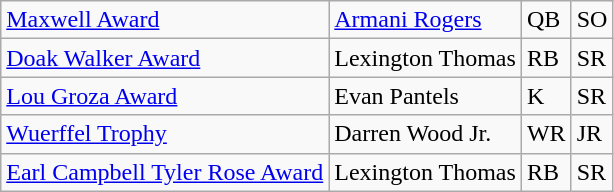<table class="wikitable">
<tr>
<td><a href='#'>Maxwell Award</a></td>
<td><a href='#'>Armani Rogers</a></td>
<td>QB</td>
<td>SO</td>
</tr>
<tr>
<td><a href='#'>Doak Walker Award</a></td>
<td>Lexington Thomas</td>
<td>RB</td>
<td>SR</td>
</tr>
<tr>
<td><a href='#'>Lou Groza Award</a></td>
<td>Evan Pantels</td>
<td>K</td>
<td>SR</td>
</tr>
<tr>
<td><a href='#'>Wuerffel Trophy</a></td>
<td>Darren Wood Jr.</td>
<td>WR</td>
<td>JR</td>
</tr>
<tr>
<td><a href='#'>Earl Campbell Tyler Rose Award</a></td>
<td>Lexington Thomas</td>
<td>RB</td>
<td>SR</td>
</tr>
</table>
